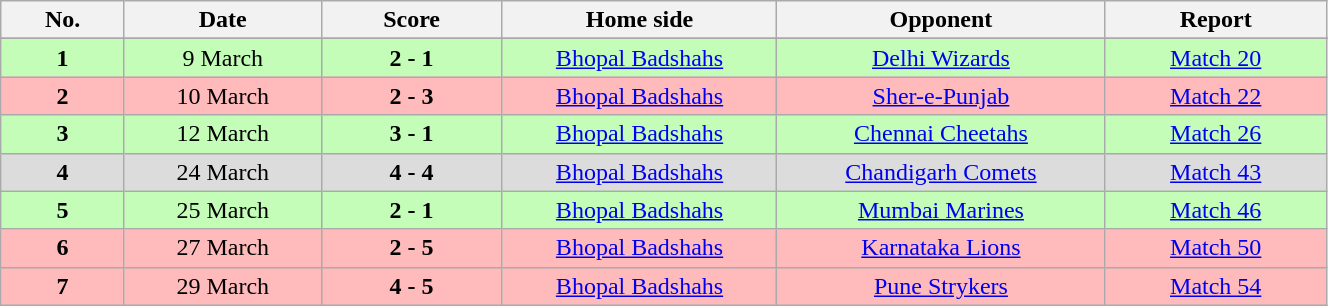<table class=wikitable style="width:70%;text-align:center;border:none">
<tr>
<th width=10>No.</th>
<th width=15>Date</th>
<th width=25>Score</th>
<th width=15>Home side</th>
<th width=35>Opponent</th>
<th width=15>Report</th>
</tr>
<tr style="background:#c3fdb8;">
</tr>
<tr style="background:#c3fdb8;">
<td><strong>1</strong></td>
<td>9 March</td>
<td><strong>2 - 1</strong></td>
<td><a href='#'>Bhopal Badshahs</a></td>
<td><a href='#'>Delhi Wizards</a></td>
<td><a href='#'>Match 20</a></td>
</tr>
<tr style="background:#fbb;">
<td><strong>2</strong></td>
<td>10 March</td>
<td><strong>2 - 3</strong></td>
<td><a href='#'>Bhopal Badshahs</a></td>
<td><a href='#'>Sher-e-Punjab</a></td>
<td><a href='#'>Match 22</a></td>
</tr>
<tr style="background:#c3fdb8;">
<td><strong>3</strong></td>
<td>12 March</td>
<td><strong>3 - 1</strong></td>
<td><a href='#'>Bhopal Badshahs</a></td>
<td><a href='#'>Chennai Cheetahs</a></td>
<td><a href='#'>Match 26</a></td>
</tr>
<tr style="background:#dcdcdc;">
<td><strong>4</strong></td>
<td>24 March</td>
<td><strong>4 - 4</strong></td>
<td><a href='#'>Bhopal Badshahs</a></td>
<td><a href='#'>Chandigarh Comets</a></td>
<td><a href='#'>Match 43</a></td>
</tr>
<tr style="background:#c3fdb8;">
<td><strong>5</strong></td>
<td>25 March</td>
<td><strong>2 - 1</strong></td>
<td><a href='#'>Bhopal Badshahs</a></td>
<td><a href='#'>Mumbai Marines</a></td>
<td><a href='#'>Match 46</a></td>
</tr>
<tr style="background:#fbb;">
<td><strong>6</strong></td>
<td>27 March</td>
<td><strong>2 - 5</strong></td>
<td><a href='#'>Bhopal Badshahs</a></td>
<td><a href='#'>Karnataka Lions</a></td>
<td><a href='#'>Match 50</a></td>
</tr>
<tr style="background:#fbb;">
<td><strong>7</strong></td>
<td>29 March</td>
<td><strong>4 - 5</strong></td>
<td><a href='#'>Bhopal Badshahs</a></td>
<td><a href='#'>Pune Strykers</a></td>
<td><a href='#'>Match 54</a></td>
</tr>
<tr>
</tr>
</table>
